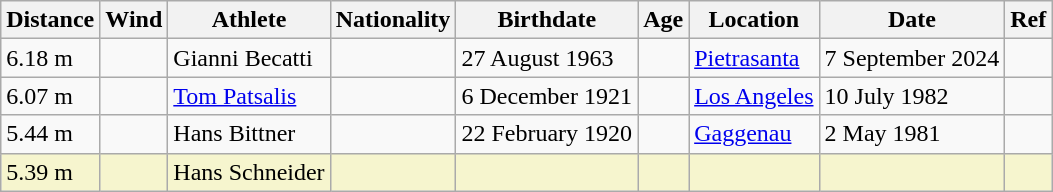<table class="wikitable">
<tr>
<th>Distance</th>
<th>Wind</th>
<th>Athlete</th>
<th>Nationality</th>
<th>Birthdate</th>
<th>Age</th>
<th>Location</th>
<th>Date</th>
<th>Ref</th>
</tr>
<tr>
<td>6.18 m</td>
<td></td>
<td>Gianni Becatti</td>
<td></td>
<td>27 August 1963</td>
<td></td>
<td><a href='#'>Pietrasanta</a></td>
<td>7 September 2024</td>
<td></td>
</tr>
<tr>
<td>6.07 m</td>
<td></td>
<td><a href='#'>Tom Patsalis</a></td>
<td></td>
<td>6 December 1921</td>
<td></td>
<td><a href='#'>Los Angeles</a></td>
<td>10 July 1982</td>
<td></td>
</tr>
<tr>
<td>5.44 m</td>
<td></td>
<td>Hans Bittner</td>
<td></td>
<td>22 February 1920</td>
<td></td>
<td><a href='#'>Gaggenau</a></td>
<td>2 May 1981</td>
<td></td>
</tr>
<tr bgcolor=#f6F5CE>
<td>5.39 m</td>
<td></td>
<td>Hans Schneider</td>
<td></td>
<td></td>
<td></td>
<td></td>
<td></td>
<td></td>
</tr>
</table>
